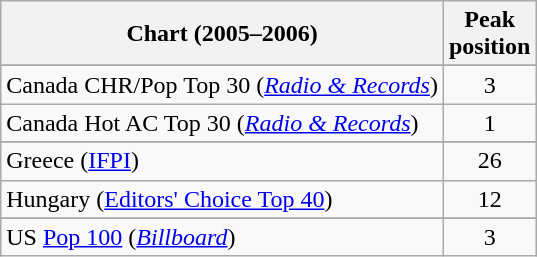<table class="wikitable sortable">
<tr>
<th>Chart (2005–2006)</th>
<th>Peak<br>position</th>
</tr>
<tr>
</tr>
<tr>
</tr>
<tr>
</tr>
<tr>
</tr>
<tr>
<td>Canada CHR/Pop Top 30 (<em><a href='#'>Radio & Records</a></em>)</td>
<td style="text-align:center;">3</td>
</tr>
<tr>
<td>Canada Hot AC Top 30 (<em><a href='#'>Radio & Records</a></em>)</td>
<td style="text-align:center;">1</td>
</tr>
<tr>
</tr>
<tr>
</tr>
<tr>
</tr>
<tr>
<td>Greece (<a href='#'>IFPI</a>)</td>
<td style="text-align:center;">26</td>
</tr>
<tr>
<td>Hungary (<a href='#'>Editors' Choice Top 40</a>)</td>
<td style="text-align:center;">12</td>
</tr>
<tr>
</tr>
<tr>
</tr>
<tr>
</tr>
<tr>
</tr>
<tr>
</tr>
<tr>
</tr>
<tr>
</tr>
<tr>
</tr>
<tr>
</tr>
<tr>
</tr>
<tr>
</tr>
<tr>
</tr>
<tr>
<td>US <a href='#'>Pop 100</a> (<em><a href='#'>Billboard</a></em>)</td>
<td style="text-align:center;">3</td>
</tr>
</table>
